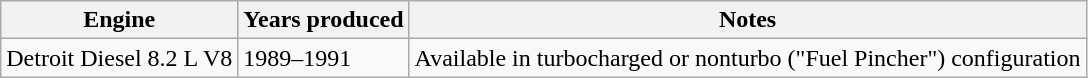<table class="wikitable">
<tr>
<th>Engine</th>
<th>Years produced</th>
<th>Notes</th>
</tr>
<tr>
<td>Detroit Diesel 8.2 L V8</td>
<td>1989–1991</td>
<td>Available in turbocharged or nonturbo ("Fuel Pincher") configuration</td>
</tr>
</table>
